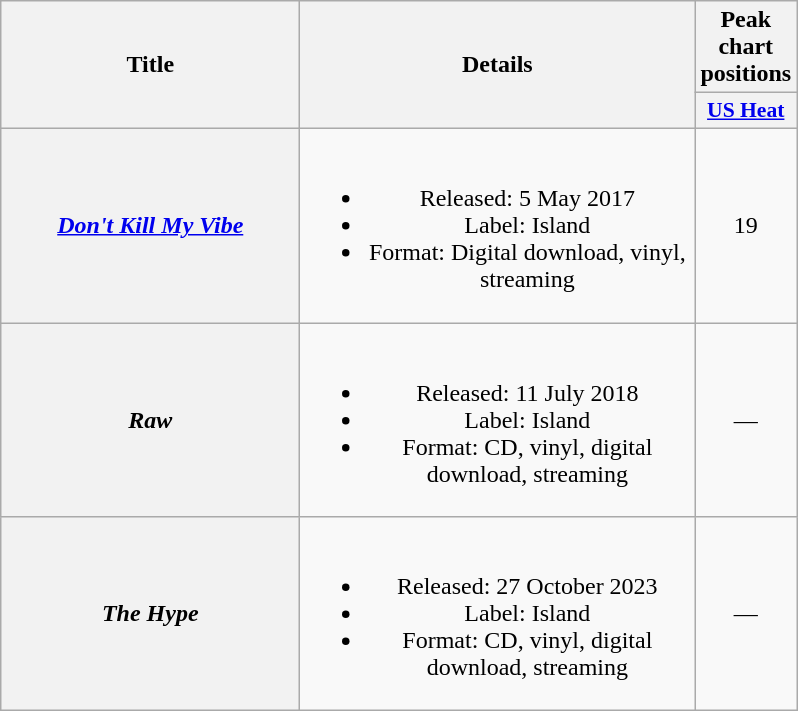<table class="wikitable plainrowheaders" style="text-align:center;">
<tr>
<th rowspan="2" style="width:12em;">Title</th>
<th rowspan="2" style="width:16em;">Details</th>
<th colspan="1">Peak chart positions</th>
</tr>
<tr>
<th scope="col" style="width:3.5em;font-size:90%;"><a href='#'>US Heat</a><br></th>
</tr>
<tr>
<th scope="row"><em><a href='#'>Don't Kill My Vibe</a></em></th>
<td><br><ul><li>Released: 5 May 2017</li><li>Label: Island</li><li>Format: Digital download, vinyl, streaming</li></ul></td>
<td>19</td>
</tr>
<tr>
<th scope="row"><em>Raw</em></th>
<td><br><ul><li>Released: 11 July 2018</li><li>Label: Island</li><li>Format: CD, vinyl, digital download, streaming</li></ul></td>
<td>—</td>
</tr>
<tr>
<th scope="row"><em>The Hype</em></th>
<td><br><ul><li>Released: 27 October 2023</li><li>Label: Island</li><li>Format: CD, vinyl, digital download, streaming</li></ul></td>
<td>—</td>
</tr>
</table>
